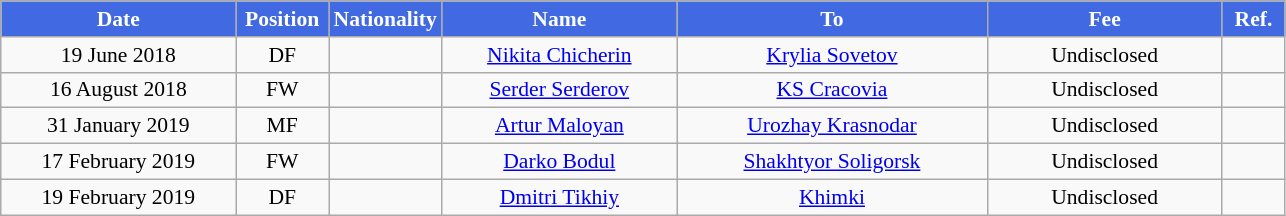<table class="wikitable"  style="text-align:center; font-size:90%; ">
<tr>
<th style="background:#4169E1; color:white; width:150px;">Date</th>
<th style="background:#4169E1; color:white; width:55px;">Position</th>
<th style="background:#4169E1; color:white; width:55px;">Nationality</th>
<th style="background:#4169E1; color:white; width:150px;">Name</th>
<th style="background:#4169E1; color:white; width:200px;">To</th>
<th style="background:#4169E1; color:white; width:150px;">Fee</th>
<th style="background:#4169E1; color:white; width:35px;">Ref.</th>
</tr>
<tr>
<td>19 June 2018</td>
<td>DF</td>
<td></td>
<td><a href='#'>Nikita Chicherin</a></td>
<td><a href='#'>Krylia Sovetov</a></td>
<td>Undisclosed</td>
<td></td>
</tr>
<tr>
<td>16 August 2018</td>
<td>FW</td>
<td></td>
<td><a href='#'>Serder Serderov</a></td>
<td><a href='#'>KS Cracovia</a></td>
<td>Undisclosed</td>
<td></td>
</tr>
<tr>
<td>31 January 2019</td>
<td>MF</td>
<td></td>
<td><a href='#'>Artur Maloyan</a></td>
<td><a href='#'>Urozhay Krasnodar</a></td>
<td>Undisclosed</td>
<td></td>
</tr>
<tr>
<td>17 February 2019</td>
<td>FW</td>
<td></td>
<td><a href='#'>Darko Bodul</a></td>
<td><a href='#'>Shakhtyor Soligorsk</a></td>
<td>Undisclosed</td>
<td></td>
</tr>
<tr>
<td>19 February 2019</td>
<td>DF</td>
<td></td>
<td><a href='#'>Dmitri Tikhiy</a></td>
<td><a href='#'>Khimki</a></td>
<td>Undisclosed</td>
<td></td>
</tr>
</table>
